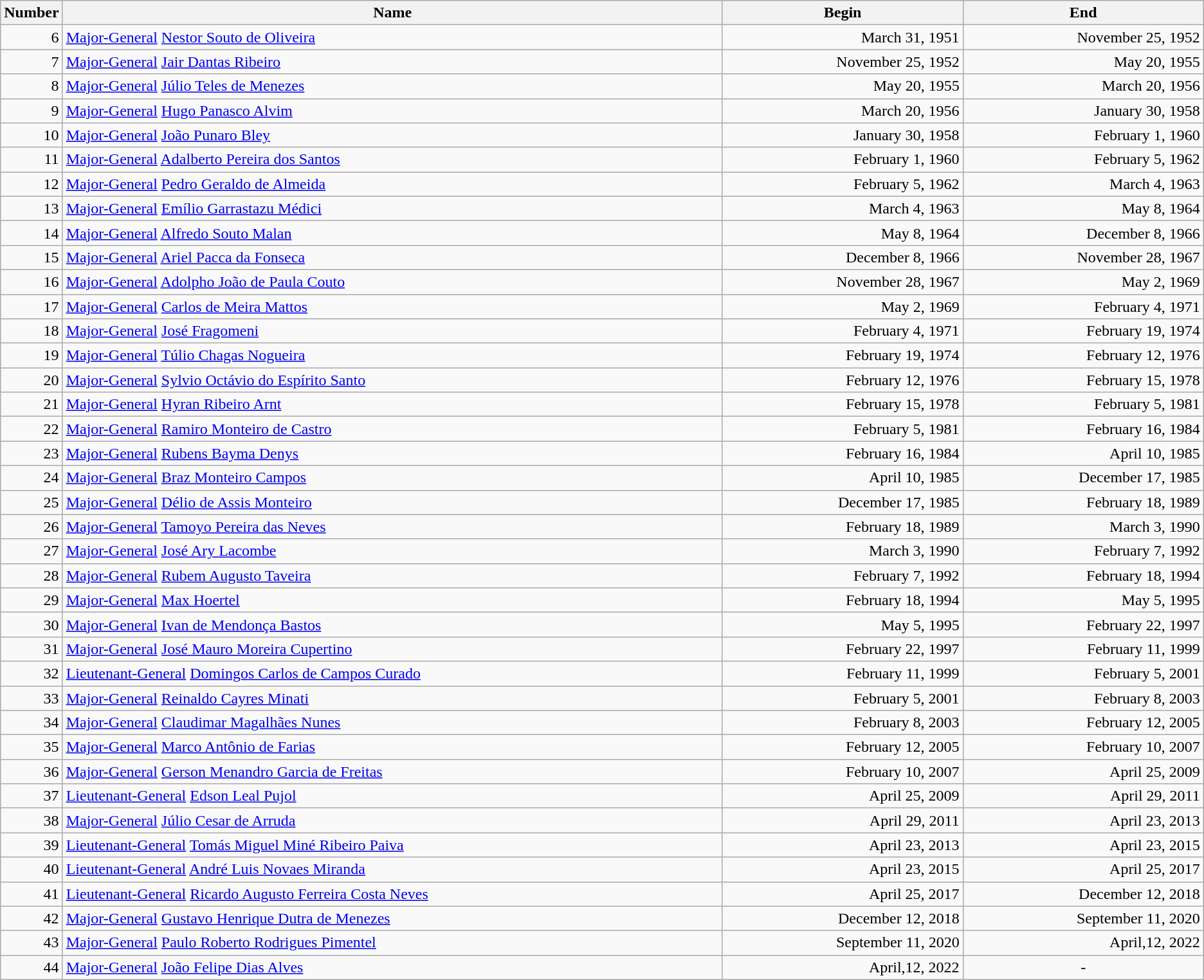<table class="wikitable">
<tr>
<th width="5%">Number</th>
<th>Name</th>
<th width="20%">Begin</th>
<th width="20%">End</th>
</tr>
<tr>
<td align=right>6</td>
<td rowspan=1><a href='#'>Major-General</a> <a href='#'>Nestor Souto de Oliveira</a></td>
<td align=right>March 31, 1951</td>
<td align=right>November 25, 1952</td>
</tr>
<tr>
<td align=right>7</td>
<td><a href='#'>Major-General</a> <a href='#'>Jair Dantas Ribeiro</a></td>
<td align=right>November 25, 1952</td>
<td align=right>May 20, 1955</td>
</tr>
<tr>
<td align=right>8</td>
<td><a href='#'>Major-General</a> <a href='#'>Júlio Teles de Menezes</a></td>
<td align=right>May 20, 1955</td>
<td align=right>March 20, 1956</td>
</tr>
<tr>
<td align=right>9</td>
<td><a href='#'>Major-General</a> <a href='#'>Hugo Panasco Alvim</a></td>
<td align=right>March 20, 1956</td>
<td align=right>January 30, 1958</td>
</tr>
<tr>
<td align=right>10</td>
<td><a href='#'>Major-General</a> <a href='#'>João Punaro Bley</a></td>
<td align=right>January 30, 1958</td>
<td align=right>February 1, 1960</td>
</tr>
<tr>
<td align=right>11</td>
<td><a href='#'>Major-General</a> <a href='#'>Adalberto Pereira dos Santos</a></td>
<td align=right>February 1, 1960</td>
<td align=right>February 5, 1962</td>
</tr>
<tr>
<td align=right>12</td>
<td><a href='#'>Major-General</a> <a href='#'>Pedro Geraldo de Almeida</a></td>
<td align=right>February 5, 1962</td>
<td align=right>March 4, 1963</td>
</tr>
<tr>
<td align=right>13</td>
<td><a href='#'>Major-General</a> <a href='#'>Emílio Garrastazu Médici</a></td>
<td align=right>March 4, 1963</td>
<td align=right>May 8, 1964</td>
</tr>
<tr>
<td align=right>14</td>
<td><a href='#'>Major-General</a> <a href='#'>Alfredo Souto Malan</a></td>
<td align=right>May 8, 1964</td>
<td align=right>December 8, 1966</td>
</tr>
<tr>
<td align=right>15</td>
<td><a href='#'>Major-General</a> <a href='#'>Ariel Pacca da Fonseca</a></td>
<td align=right>December 8, 1966</td>
<td align=right>November 28, 1967</td>
</tr>
<tr>
<td align=right>16</td>
<td><a href='#'>Major-General</a> <a href='#'>Adolpho João de Paula Couto</a></td>
<td align=right>November 28, 1967</td>
<td align=right>May 2, 1969</td>
</tr>
<tr>
<td align=right>17</td>
<td><a href='#'>Major-General</a> <a href='#'>Carlos de Meira Mattos</a></td>
<td align=right>May 2, 1969</td>
<td align=right>February 4, 1971</td>
</tr>
<tr>
<td align=right>18</td>
<td><a href='#'>Major-General</a> <a href='#'>José Fragomeni</a></td>
<td align=right>February 4, 1971</td>
<td align=right>February 19, 1974</td>
</tr>
<tr>
<td align=right>19</td>
<td><a href='#'>Major-General</a> <a href='#'>Túlio Chagas Nogueira</a></td>
<td align=right>February 19, 1974</td>
<td align=right>February 12, 1976</td>
</tr>
<tr>
<td align=right>20</td>
<td><a href='#'>Major-General</a> <a href='#'>Sylvio Octávio do Espírito Santo</a></td>
<td align=right>February 12, 1976</td>
<td align=right>February 15, 1978</td>
</tr>
<tr>
<td align=right>21</td>
<td><a href='#'>Major-General</a> <a href='#'>Hyran Ribeiro Arnt</a></td>
<td align=right>February 15, 1978</td>
<td align=right>February 5, 1981</td>
</tr>
<tr>
<td align=right>22</td>
<td><a href='#'>Major-General</a> <a href='#'>Ramiro Monteiro de Castro</a></td>
<td align=right>February 5, 1981</td>
<td align=right>February 16, 1984</td>
</tr>
<tr>
<td align=right>23</td>
<td><a href='#'>Major-General</a> <a href='#'>Rubens Bayma Denys</a></td>
<td align=right>February 16, 1984</td>
<td align=right>April 10, 1985</td>
</tr>
<tr>
<td align=right>24</td>
<td><a href='#'>Major-General</a> <a href='#'>Braz Monteiro Campos</a></td>
<td align=right>April 10, 1985</td>
<td align=right>December 17, 1985</td>
</tr>
<tr>
<td align=right>25</td>
<td><a href='#'>Major-General</a> <a href='#'>Délio de Assis Monteiro</a></td>
<td align=right>December 17, 1985</td>
<td align=right>February 18, 1989</td>
</tr>
<tr>
<td align=right>26</td>
<td><a href='#'>Major-General</a> <a href='#'>Tamoyo Pereira das Neves</a></td>
<td align=right>February 18, 1989</td>
<td align=right>March 3, 1990</td>
</tr>
<tr>
<td align=right>27</td>
<td><a href='#'>Major-General</a> <a href='#'>José Ary Lacombe</a></td>
<td align=right>March 3, 1990</td>
<td align=right>February 7, 1992</td>
</tr>
<tr>
<td align=right>28</td>
<td><a href='#'>Major-General</a> <a href='#'>Rubem Augusto Taveira</a></td>
<td align=right>February 7, 1992</td>
<td align=right>February 18, 1994</td>
</tr>
<tr>
<td align=right>29</td>
<td><a href='#'>Major-General</a> <a href='#'>Max Hoertel</a></td>
<td align=right>February 18, 1994</td>
<td align=right>May 5, 1995</td>
</tr>
<tr>
<td align=right>30</td>
<td><a href='#'>Major-General</a> <a href='#'>Ivan de Mendonça Bastos</a></td>
<td align=right>May 5, 1995</td>
<td align=right>February 22, 1997</td>
</tr>
<tr>
<td align=right>31</td>
<td><a href='#'>Major-General</a> <a href='#'>José Mauro Moreira Cupertino</a></td>
<td align=right>February 22, 1997</td>
<td align=right>February 11, 1999</td>
</tr>
<tr>
<td align=right>32</td>
<td><a href='#'>Lieutenant-General</a> <a href='#'>Domingos Carlos de Campos Curado</a></td>
<td align=right>February 11, 1999</td>
<td align=right>February 5, 2001</td>
</tr>
<tr>
<td align=right>33</td>
<td><a href='#'>Major-General</a> <a href='#'>Reinaldo Cayres Minati</a></td>
<td align=right>February 5, 2001</td>
<td align=right>February 8, 2003</td>
</tr>
<tr>
<td align=right>34</td>
<td><a href='#'>Major-General</a> <a href='#'>Claudimar Magalhães Nunes</a></td>
<td align=right>February 8, 2003</td>
<td align=right>February 12, 2005</td>
</tr>
<tr>
<td align=right>35</td>
<td><a href='#'>Major-General</a> <a href='#'>Marco Antônio de Farias</a></td>
<td align=right>February 12, 2005</td>
<td align=right>February 10, 2007</td>
</tr>
<tr>
<td align=right>36</td>
<td><a href='#'>Major-General</a> <a href='#'>Gerson Menandro Garcia de Freitas</a></td>
<td align=right>February 10, 2007</td>
<td align=right>April 25, 2009</td>
</tr>
<tr>
<td align=right>37</td>
<td><a href='#'>Lieutenant-General</a> <a href='#'>Edson Leal Pujol</a></td>
<td align=right>April 25, 2009</td>
<td align=right>April 29, 2011</td>
</tr>
<tr>
<td align=right>38</td>
<td><a href='#'>Major-General</a> <a href='#'>Júlio Cesar de Arruda</a></td>
<td align=right>April 29, 2011</td>
<td align=right>April 23, 2013</td>
</tr>
<tr>
<td align=right>39</td>
<td><a href='#'>Lieutenant-General</a> <a href='#'>Tomás Miguel Miné Ribeiro Paiva</a></td>
<td align=right>April 23, 2013</td>
<td align=right>April 23, 2015</td>
</tr>
<tr>
<td align=right>40</td>
<td><a href='#'>Lieutenant-General</a> <a href='#'>André Luis Novaes Miranda</a></td>
<td align=right>April 23, 2015</td>
<td align=right>April 25, 2017</td>
</tr>
<tr>
<td align=right>41</td>
<td><a href='#'>Lieutenant-General</a> <a href='#'>Ricardo Augusto Ferreira Costa Neves</a></td>
<td align=right>April 25, 2017</td>
<td align=right>December 12, 2018</td>
</tr>
<tr>
<td align=right>42</td>
<td><a href='#'>Major-General</a> <a href='#'>Gustavo Henrique Dutra de Menezes</a></td>
<td align=right>December 12, 2018</td>
<td align=right>September 11, 2020</td>
</tr>
<tr>
<td align=right>43</td>
<td><a href='#'>Major-General</a> <a href='#'>Paulo Roberto Rodrigues Pimentel</a></td>
<td align=right>September 11, 2020</td>
<td align=right>April,12, 2022</td>
</tr>
<tr>
<td align=right>44</td>
<td><a href='#'>Major-General</a> <a href='#'>João Felipe Dias Alves</a></td>
<td align=right>April,12, 2022</td>
<td align=center>-</td>
</tr>
</table>
